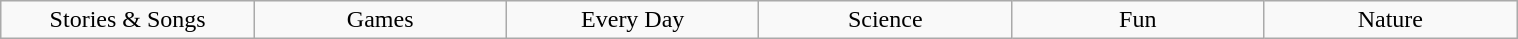<table class="wikitable" style="text-align: center; width: 80%; margin: 1em auto;">
<tr>
<td style="width:70pt;">Stories & Songs</td>
<td style="width:70pt;">Games</td>
<td style="width:70pt;">Every Day</td>
<td style="width:70pt;">Science</td>
<td style="width:70pt;">Fun</td>
<td style="width:70pt;">Nature</td>
</tr>
</table>
